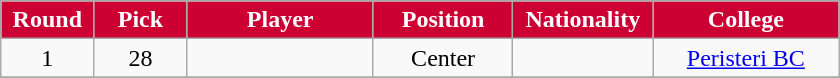<table class="wikitable sortable sortable">
<tr>
<th style="background:#C03; color:#FFFFFF" width="10%">Round</th>
<th style="background:#C03; color:#FFFFFF" width="10%">Pick</th>
<th style="background:#C03; color:#FFFFFF" width="20%">Player</th>
<th style="background:#C03; color:#FFFFFF" width="15%">Position</th>
<th style="background:#C03; color:#FFFFFF" width="15%">Nationality</th>
<th style="background:#C03; color:#FFFFFF" width="20%">College</th>
</tr>
<tr style="text-align: center">
<td>1</td>
<td>28</td>
<td> </td>
<td>Center</td>
<td></td>
<td><a href='#'>Peristeri BC</a> </td>
</tr>
<tr style="text-align: center">
</tr>
</table>
